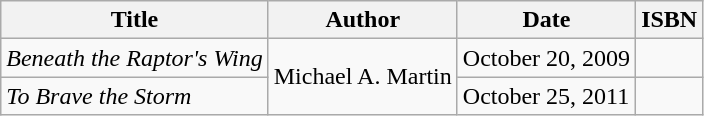<table class="wikitable">
<tr>
<th>Title</th>
<th>Author</th>
<th>Date</th>
<th>ISBN</th>
</tr>
<tr>
<td><em>Beneath the Raptor's Wing</em></td>
<td rowspan="2">Michael A. Martin</td>
<td>October 20, 2009</td>
<td></td>
</tr>
<tr>
<td><em>To Brave the Storm</em></td>
<td>October 25, 2011</td>
<td></td>
</tr>
</table>
